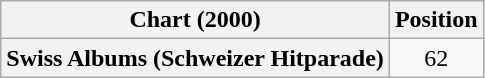<table class="wikitable plainrowheaders" style="text-align:center">
<tr>
<th scope="col">Chart (2000)</th>
<th scope="col">Position</th>
</tr>
<tr>
<th scope="row">Swiss Albums (Schweizer Hitparade)</th>
<td>62</td>
</tr>
</table>
